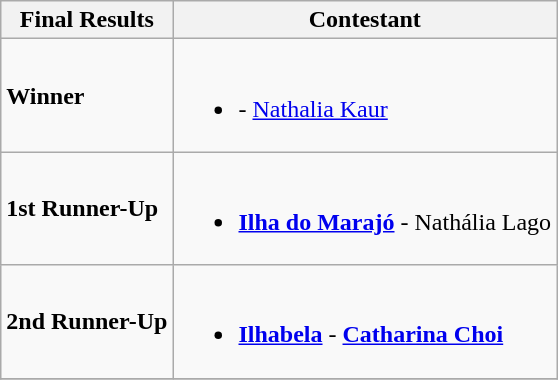<table class="wikitable">
<tr>
<th>Final Results</th>
<th>Contestant</th>
</tr>
<tr>
<td><strong>Winner</strong></td>
<td><br><ul><li><strong></strong> - <a href='#'>Nathalia Kaur</a></li></ul></td>
</tr>
<tr>
<td><strong>1st Runner-Up</strong></td>
<td><br><ul><li><strong> <a href='#'>Ilha do Marajó</a></strong> - Nathália Lago</li></ul></td>
</tr>
<tr>
<td><strong>2nd Runner-Up</strong></td>
<td><br><ul><li><strong> <a href='#'>Ilhabela</a></strong> - <strong><a href='#'>Catharina Choi</a></strong></li></ul></td>
</tr>
<tr>
</tr>
</table>
